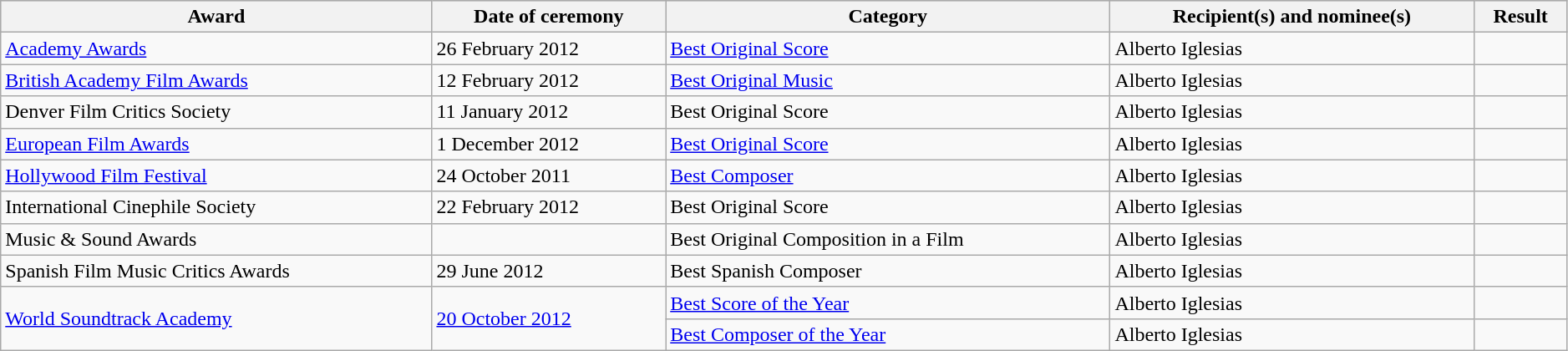<table class="wikitable" style="width:99%;">
<tr style="background:#ccc; text-align:center;">
<th>Award</th>
<th>Date of ceremony</th>
<th>Category</th>
<th>Recipient(s) and nominee(s)</th>
<th>Result</th>
</tr>
<tr>
<td><a href='#'>Academy Awards</a></td>
<td>26 February 2012</td>
<td><a href='#'>Best Original Score</a></td>
<td>Alberto Iglesias</td>
<td></td>
</tr>
<tr>
<td><a href='#'>British Academy Film Awards</a></td>
<td>12 February 2012</td>
<td><a href='#'>Best Original Music</a></td>
<td>Alberto Iglesias</td>
<td></td>
</tr>
<tr>
<td>Denver Film Critics Society</td>
<td>11 January 2012</td>
<td>Best Original Score</td>
<td>Alberto Iglesias</td>
<td></td>
</tr>
<tr>
<td><a href='#'>European Film Awards</a></td>
<td>1 December 2012</td>
<td><a href='#'>Best Original Score</a></td>
<td>Alberto Iglesias</td>
<td></td>
</tr>
<tr>
<td><a href='#'>Hollywood Film Festival</a></td>
<td>24 October 2011</td>
<td><a href='#'>Best Composer</a></td>
<td>Alberto Iglesias</td>
<td></td>
</tr>
<tr>
<td>International Cinephile Society</td>
<td>22 February 2012</td>
<td>Best Original Score</td>
<td>Alberto Iglesias</td>
<td></td>
</tr>
<tr>
<td>Music & Sound Awards</td>
<td></td>
<td>Best Original Composition in a Film</td>
<td>Alberto Iglesias</td>
<td></td>
</tr>
<tr>
<td>Spanish Film Music Critics Awards</td>
<td>29 June 2012</td>
<td>Best Spanish Composer</td>
<td>Alberto Iglesias</td>
<td></td>
</tr>
<tr>
<td rowspan="2"><a href='#'>World Soundtrack Academy</a></td>
<td rowspan="2"><a href='#'>20 October 2012</a></td>
<td><a href='#'>Best Score of the Year</a></td>
<td>Alberto Iglesias</td>
<td></td>
</tr>
<tr>
<td><a href='#'>Best Composer of the Year</a></td>
<td>Alberto Iglesias</td>
<td></td>
</tr>
</table>
